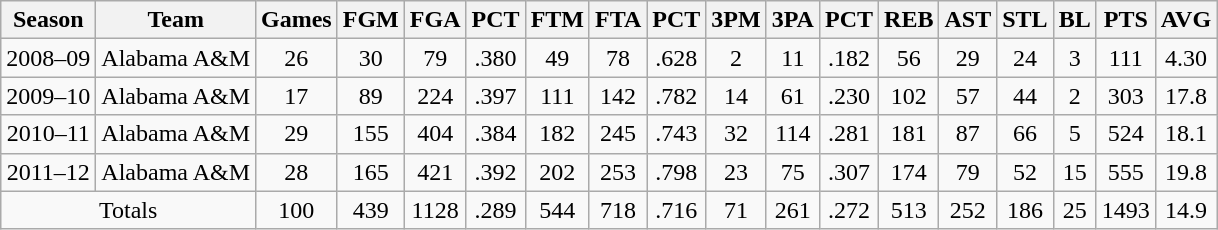<table class="wikitable" style="text-align:center">
<tr>
<th>Season</th>
<th>Team</th>
<th>Games</th>
<th>FGM</th>
<th>FGA</th>
<th>PCT</th>
<th>FTM</th>
<th>FTA</th>
<th>PCT</th>
<th>3PM</th>
<th>3PA</th>
<th>PCT</th>
<th>REB</th>
<th>AST</th>
<th>STL</th>
<th>BL</th>
<th>PTS</th>
<th>AVG</th>
</tr>
<tr>
<td>2008–09</td>
<td>Alabama A&M</td>
<td>26</td>
<td>30</td>
<td>79</td>
<td>.380</td>
<td>49</td>
<td>78</td>
<td>.628</td>
<td>2</td>
<td>11</td>
<td>.182</td>
<td>56</td>
<td>29</td>
<td>24</td>
<td>3</td>
<td>111</td>
<td>4.30</td>
</tr>
<tr>
<td>2009–10</td>
<td>Alabama A&M</td>
<td>17</td>
<td>89</td>
<td>224</td>
<td>.397</td>
<td>111</td>
<td>142</td>
<td>.782</td>
<td>14</td>
<td>61</td>
<td>.230</td>
<td>102</td>
<td>57</td>
<td>44</td>
<td>2</td>
<td>303</td>
<td>17.8</td>
</tr>
<tr>
<td>2010–11</td>
<td>Alabama A&M</td>
<td>29</td>
<td>155</td>
<td>404</td>
<td>.384</td>
<td>182</td>
<td>245</td>
<td>.743</td>
<td>32</td>
<td>114</td>
<td>.281</td>
<td>181</td>
<td>87</td>
<td>66</td>
<td>5</td>
<td>524</td>
<td>18.1</td>
</tr>
<tr>
<td>2011–12</td>
<td>Alabama A&M</td>
<td>28</td>
<td>165</td>
<td>421</td>
<td>.392</td>
<td>202</td>
<td>253</td>
<td>.798</td>
<td>23</td>
<td>75</td>
<td>.307</td>
<td>174</td>
<td>79</td>
<td>52</td>
<td>15</td>
<td>555</td>
<td>19.8</td>
</tr>
<tr>
<td colspan="2">Totals</td>
<td>100</td>
<td>439</td>
<td>1128</td>
<td>.289</td>
<td>544</td>
<td>718</td>
<td>.716</td>
<td>71</td>
<td>261</td>
<td>.272</td>
<td>513</td>
<td>252</td>
<td>186</td>
<td>25</td>
<td>1493</td>
<td>14.9</td>
</tr>
</table>
